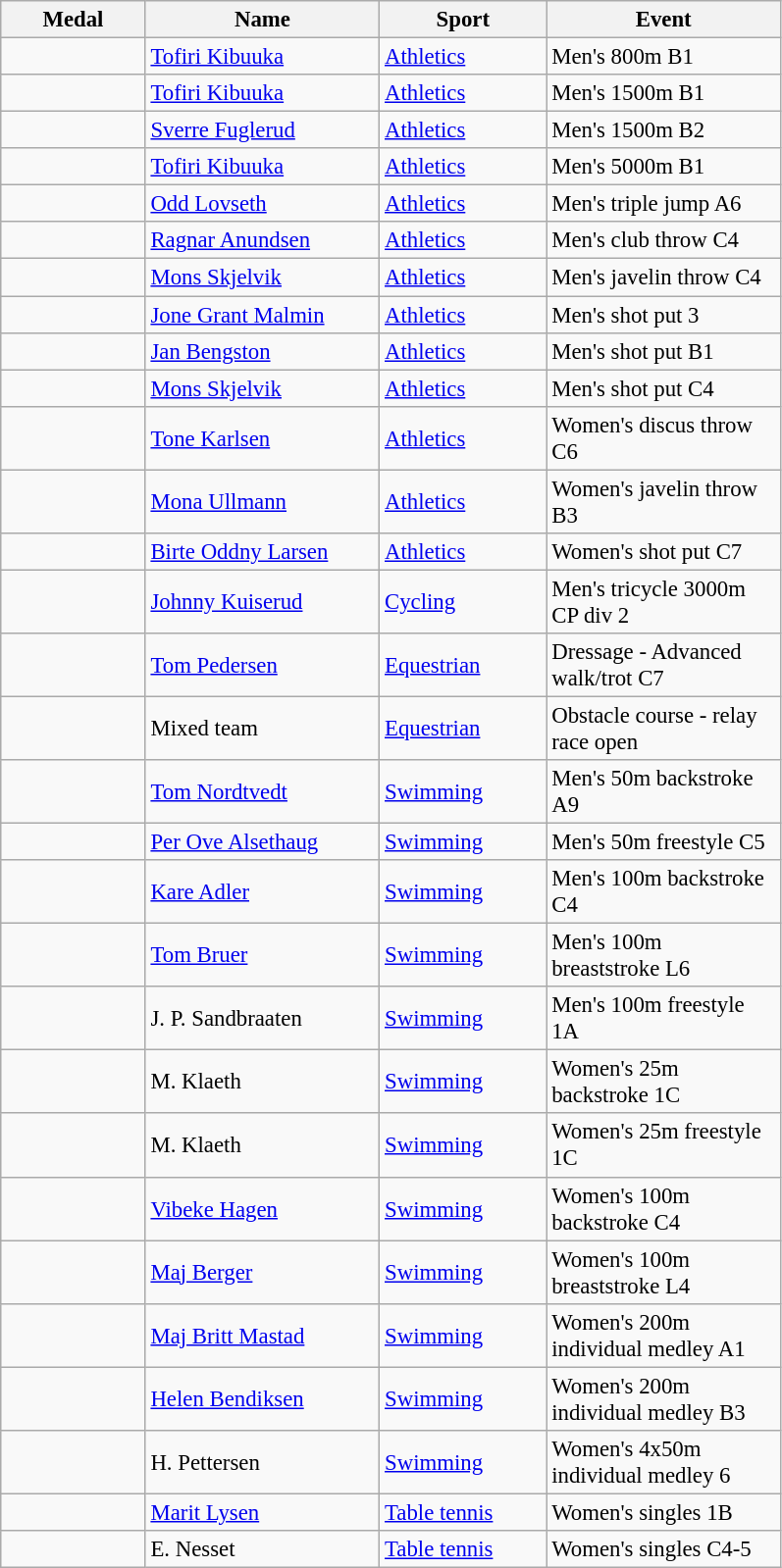<table class=wikitable style="font-size:95%">
<tr>
<th style="width:6em">Medal</th>
<th style="width:10em">Name</th>
<th style="width:7em">Sport</th>
<th style="width:10em">Event</th>
</tr>
<tr>
<td></td>
<td><a href='#'>Tofiri Kibuuka</a></td>
<td><a href='#'>Athletics</a></td>
<td>Men's 800m B1</td>
</tr>
<tr>
<td></td>
<td><a href='#'>Tofiri Kibuuka</a></td>
<td><a href='#'>Athletics</a></td>
<td>Men's 1500m B1</td>
</tr>
<tr>
<td></td>
<td><a href='#'>Sverre Fuglerud</a></td>
<td><a href='#'>Athletics</a></td>
<td>Men's 1500m B2</td>
</tr>
<tr>
<td></td>
<td><a href='#'>Tofiri Kibuuka</a></td>
<td><a href='#'>Athletics</a></td>
<td>Men's 5000m B1</td>
</tr>
<tr>
<td></td>
<td><a href='#'>Odd Lovseth</a></td>
<td><a href='#'>Athletics</a></td>
<td>Men's triple jump A6</td>
</tr>
<tr>
<td></td>
<td><a href='#'>Ragnar Anundsen</a></td>
<td><a href='#'>Athletics</a></td>
<td>Men's club throw C4</td>
</tr>
<tr>
<td></td>
<td><a href='#'>Mons Skjelvik</a></td>
<td><a href='#'>Athletics</a></td>
<td>Men's javelin throw C4</td>
</tr>
<tr>
<td></td>
<td><a href='#'>Jone Grant Malmin</a></td>
<td><a href='#'>Athletics</a></td>
<td>Men's shot put 3</td>
</tr>
<tr>
<td></td>
<td><a href='#'>Jan Bengston</a></td>
<td><a href='#'>Athletics</a></td>
<td>Men's shot put B1</td>
</tr>
<tr>
<td></td>
<td><a href='#'>Mons Skjelvik</a></td>
<td><a href='#'>Athletics</a></td>
<td>Men's shot put C4</td>
</tr>
<tr>
<td></td>
<td><a href='#'>Tone Karlsen</a></td>
<td><a href='#'>Athletics</a></td>
<td>Women's discus throw C6</td>
</tr>
<tr>
<td></td>
<td><a href='#'>Mona Ullmann</a></td>
<td><a href='#'>Athletics</a></td>
<td>Women's javelin throw B3</td>
</tr>
<tr>
<td></td>
<td><a href='#'>Birte Oddny Larsen</a></td>
<td><a href='#'>Athletics</a></td>
<td>Women's shot put C7</td>
</tr>
<tr>
<td></td>
<td><a href='#'>Johnny Kuiserud</a></td>
<td><a href='#'>Cycling</a></td>
<td>Men's tricycle 3000m CP div 2</td>
</tr>
<tr>
<td></td>
<td><a href='#'>Tom Pedersen</a></td>
<td><a href='#'>Equestrian</a></td>
<td>Dressage - Advanced walk/trot C7</td>
</tr>
<tr>
<td></td>
<td>Mixed team</td>
<td><a href='#'>Equestrian</a></td>
<td>Obstacle course - relay race open</td>
</tr>
<tr>
<td></td>
<td><a href='#'>Tom Nordtvedt</a></td>
<td><a href='#'>Swimming</a></td>
<td>Men's 50m backstroke A9</td>
</tr>
<tr>
<td></td>
<td><a href='#'>Per Ove Alsethaug</a></td>
<td><a href='#'>Swimming</a></td>
<td>Men's 50m freestyle C5</td>
</tr>
<tr>
<td></td>
<td><a href='#'>Kare Adler</a></td>
<td><a href='#'>Swimming</a></td>
<td>Men's 100m backstroke C4</td>
</tr>
<tr>
<td></td>
<td><a href='#'>Tom Bruer</a></td>
<td><a href='#'>Swimming</a></td>
<td>Men's 100m breaststroke L6</td>
</tr>
<tr>
<td></td>
<td>J. P. Sandbraaten</td>
<td><a href='#'>Swimming</a></td>
<td>Men's 100m freestyle 1A</td>
</tr>
<tr>
<td></td>
<td>M. Klaeth</td>
<td><a href='#'>Swimming</a></td>
<td>Women's 25m backstroke 1C</td>
</tr>
<tr>
<td></td>
<td>M. Klaeth</td>
<td><a href='#'>Swimming</a></td>
<td>Women's 25m freestyle 1C</td>
</tr>
<tr>
<td></td>
<td><a href='#'>Vibeke Hagen</a></td>
<td><a href='#'>Swimming</a></td>
<td>Women's 100m backstroke C4</td>
</tr>
<tr>
<td></td>
<td><a href='#'>Maj Berger</a></td>
<td><a href='#'>Swimming</a></td>
<td>Women's 100m breaststroke L4</td>
</tr>
<tr>
<td></td>
<td><a href='#'>Maj Britt Mastad</a></td>
<td><a href='#'>Swimming</a></td>
<td>Women's 200m individual medley A1</td>
</tr>
<tr>
<td></td>
<td><a href='#'>Helen Bendiksen</a></td>
<td><a href='#'>Swimming</a></td>
<td>Women's 200m individual medley B3</td>
</tr>
<tr>
<td></td>
<td>H. Pettersen</td>
<td><a href='#'>Swimming</a></td>
<td>Women's 4x50m individual medley 6</td>
</tr>
<tr>
<td></td>
<td><a href='#'>Marit Lysen</a></td>
<td><a href='#'>Table tennis</a></td>
<td>Women's singles 1B</td>
</tr>
<tr>
<td></td>
<td>E. Nesset</td>
<td><a href='#'>Table tennis</a></td>
<td>Women's singles C4-5</td>
</tr>
</table>
